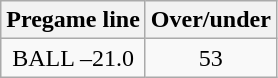<table class="wikitable">
<tr align="center">
<th style=>Pregame line</th>
<th style=>Over/under</th>
</tr>
<tr align="center">
<td>BALL –21.0</td>
<td>53</td>
</tr>
</table>
